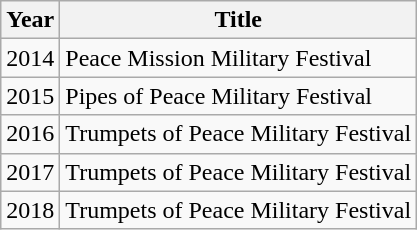<table class="wikitable sortable">
<tr>
<th>Year</th>
<th>Title</th>
</tr>
<tr>
<td>2014</td>
<td>Peace Mission Military Festival</td>
</tr>
<tr>
<td>2015</td>
<td>Pipes of Peace Military Festival</td>
</tr>
<tr>
<td>2016</td>
<td>Trumpets of Peace Military Festival</td>
</tr>
<tr>
<td>2017</td>
<td>Trumpets of Peace Military Festival</td>
</tr>
<tr>
<td>2018</td>
<td>Trumpets of Peace Military Festival</td>
</tr>
</table>
